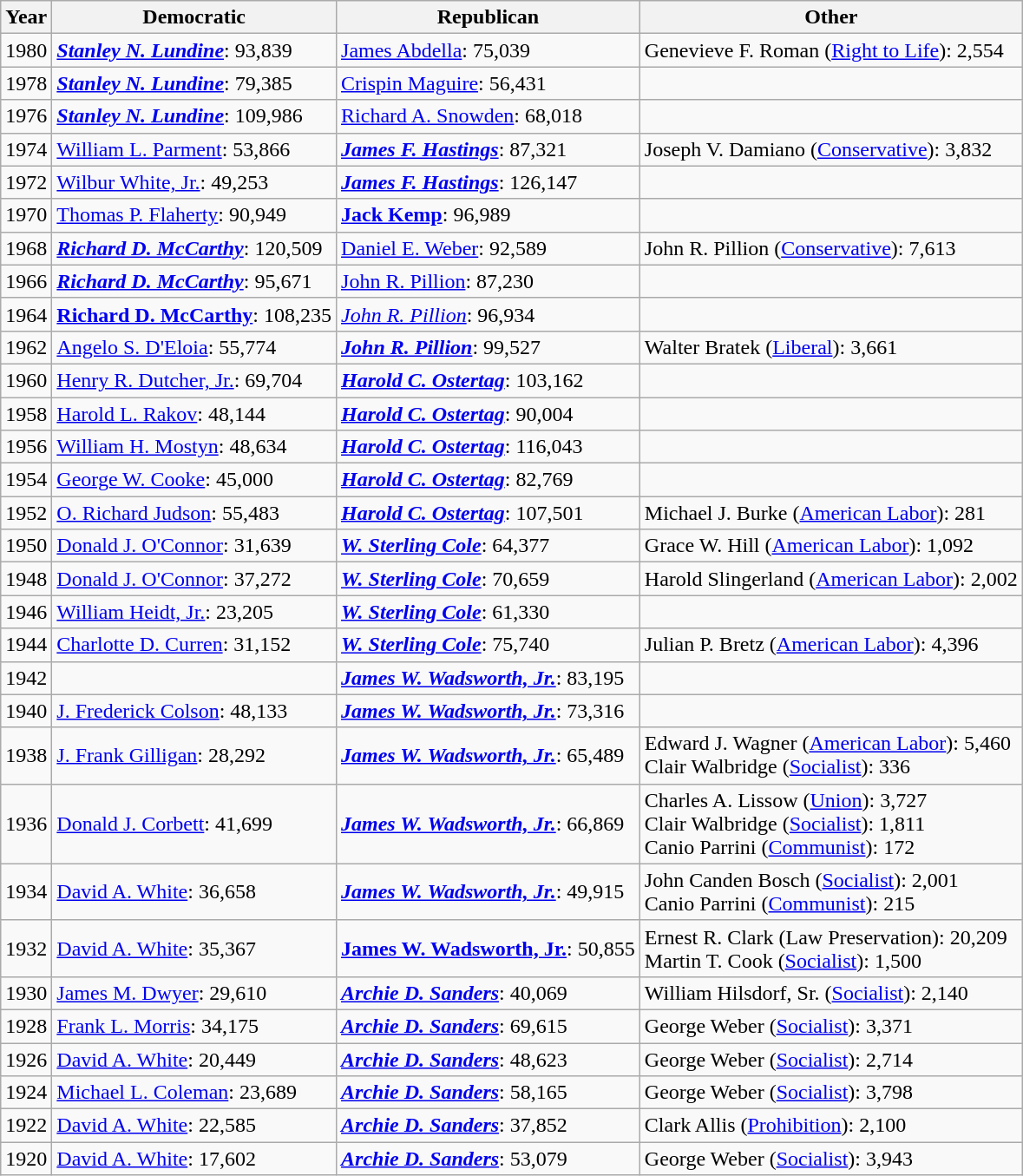<table class=wikitable>
<tr>
<th>Year</th>
<th>Democratic</th>
<th>Republican</th>
<th>Other</th>
</tr>
<tr>
<td>1980</td>
<td><strong><em><a href='#'>Stanley N. Lundine</a></em></strong>: 93,839</td>
<td><a href='#'>James Abdella</a>: 75,039</td>
<td>Genevieve F. Roman (<a href='#'>Right to Life</a>): 2,554</td>
</tr>
<tr>
<td>1978</td>
<td><strong><em><a href='#'>Stanley N. Lundine</a></em></strong>: 79,385</td>
<td><a href='#'>Crispin Maguire</a>: 56,431</td>
<td></td>
</tr>
<tr>
<td>1976</td>
<td><strong><em><a href='#'>Stanley N. Lundine</a></em></strong>: 109,986</td>
<td><a href='#'>Richard A. Snowden</a>: 68,018</td>
<td></td>
</tr>
<tr>
<td>1974</td>
<td><a href='#'>William L. Parment</a>: 53,866</td>
<td><strong><em><a href='#'>James F. Hastings</a></em></strong>: 87,321</td>
<td>Joseph V. Damiano (<a href='#'>Conservative</a>): 3,832</td>
</tr>
<tr>
<td>1972</td>
<td><a href='#'>Wilbur White, Jr.</a>: 49,253</td>
<td><strong><em><a href='#'>James F. Hastings</a></em></strong>: 126,147</td>
<td></td>
</tr>
<tr>
<td>1970</td>
<td><a href='#'>Thomas P. Flaherty</a>: 90,949</td>
<td><strong><a href='#'>Jack Kemp</a></strong>: 96,989</td>
<td></td>
</tr>
<tr>
<td>1968</td>
<td><strong><em><a href='#'>Richard D. McCarthy</a></em></strong>: 120,509</td>
<td><a href='#'>Daniel E. Weber</a>: 92,589</td>
<td>John R. Pillion (<a href='#'>Conservative</a>): 7,613</td>
</tr>
<tr>
<td>1966</td>
<td><strong><em><a href='#'>Richard D. McCarthy</a></em></strong>: 95,671</td>
<td><a href='#'>John R. Pillion</a>: 87,230</td>
<td></td>
</tr>
<tr>
<td>1964</td>
<td><strong><a href='#'>Richard D. McCarthy</a></strong>: 108,235</td>
<td><em><a href='#'>John R. Pillion</a></em>: 96,934</td>
<td></td>
</tr>
<tr>
<td>1962</td>
<td><a href='#'>Angelo S. D'Eloia</a>: 55,774</td>
<td><strong><em><a href='#'>John R. Pillion</a></em></strong>: 99,527</td>
<td>Walter Bratek (<a href='#'>Liberal</a>): 3,661</td>
</tr>
<tr>
<td>1960</td>
<td><a href='#'>Henry R. Dutcher, Jr.</a>: 69,704</td>
<td><strong><em><a href='#'>Harold C. Ostertag</a></em></strong>: 103,162</td>
<td></td>
</tr>
<tr>
<td>1958</td>
<td><a href='#'>Harold L. Rakov</a>: 48,144</td>
<td><strong><em><a href='#'>Harold C. Ostertag</a></em></strong>: 90,004</td>
<td></td>
</tr>
<tr>
<td>1956</td>
<td><a href='#'>William H. Mostyn</a>: 48,634</td>
<td><strong><em><a href='#'>Harold C. Ostertag</a></em></strong>: 116,043</td>
<td></td>
</tr>
<tr>
<td>1954</td>
<td><a href='#'>George W. Cooke</a>: 45,000</td>
<td><strong><em><a href='#'>Harold C. Ostertag</a></em></strong>: 82,769</td>
<td></td>
</tr>
<tr>
<td>1952</td>
<td><a href='#'>O. Richard Judson</a>: 55,483</td>
<td><strong><em><a href='#'>Harold C. Ostertag</a></em></strong>: 107,501</td>
<td>Michael J. Burke (<a href='#'>American Labor</a>): 281</td>
</tr>
<tr>
<td>1950</td>
<td><a href='#'>Donald J. O'Connor</a>: 31,639</td>
<td><strong><em><a href='#'>W. Sterling Cole</a></em></strong>: 64,377</td>
<td>Grace W. Hill (<a href='#'>American Labor</a>): 1,092</td>
</tr>
<tr>
<td>1948</td>
<td><a href='#'>Donald J. O'Connor</a>: 37,272</td>
<td><strong><em><a href='#'>W. Sterling Cole</a></em></strong>: 70,659</td>
<td>Harold Slingerland (<a href='#'>American Labor</a>): 2,002</td>
</tr>
<tr>
<td>1946</td>
<td><a href='#'>William Heidt, Jr.</a>: 23,205</td>
<td><strong><em><a href='#'>W. Sterling Cole</a></em></strong>: 61,330</td>
<td></td>
</tr>
<tr>
<td>1944</td>
<td><a href='#'>Charlotte D. Curren</a>: 31,152</td>
<td><strong><em><a href='#'>W. Sterling Cole</a></em></strong>: 75,740</td>
<td>Julian P. Bretz (<a href='#'>American Labor</a>): 4,396</td>
</tr>
<tr>
<td>1942</td>
<td></td>
<td><strong><em><a href='#'>James W. Wadsworth, Jr.</a></em></strong>: 83,195</td>
<td></td>
</tr>
<tr>
<td>1940</td>
<td><a href='#'>J. Frederick Colson</a>: 48,133</td>
<td><strong><em><a href='#'>James W. Wadsworth, Jr.</a></em></strong>: 73,316</td>
<td></td>
</tr>
<tr>
<td>1938</td>
<td><a href='#'>J. Frank Gilligan</a>: 28,292</td>
<td><strong><em><a href='#'>James W. Wadsworth, Jr.</a></em></strong>: 65,489</td>
<td>Edward J. Wagner (<a href='#'>American Labor</a>): 5,460<br>Clair Walbridge (<a href='#'>Socialist</a>): 336</td>
</tr>
<tr>
<td>1936</td>
<td><a href='#'>Donald J. Corbett</a>: 41,699</td>
<td><strong><em><a href='#'>James W. Wadsworth, Jr.</a></em></strong>: 66,869</td>
<td>Charles A. Lissow (<a href='#'>Union</a>): 3,727<br>Clair Walbridge (<a href='#'>Socialist</a>): 1,811<br>Canio Parrini (<a href='#'>Communist</a>): 172</td>
</tr>
<tr>
<td>1934</td>
<td><a href='#'>David A. White</a>: 36,658</td>
<td><strong><em><a href='#'>James W. Wadsworth, Jr.</a></em></strong>: 49,915</td>
<td>John Canden Bosch (<a href='#'>Socialist</a>): 2,001<br>Canio Parrini (<a href='#'>Communist</a>): 215</td>
</tr>
<tr>
<td>1932</td>
<td><a href='#'>David A. White</a>: 35,367</td>
<td><strong><a href='#'>James W. Wadsworth, Jr.</a></strong>: 50,855</td>
<td>Ernest R. Clark (Law Preservation): 20,209<br>Martin T. Cook (<a href='#'>Socialist</a>): 1,500</td>
</tr>
<tr>
<td>1930</td>
<td><a href='#'>James M. Dwyer</a>: 29,610</td>
<td><strong><em><a href='#'>Archie D. Sanders</a></em></strong>: 40,069</td>
<td>William Hilsdorf, Sr. (<a href='#'>Socialist</a>): 2,140</td>
</tr>
<tr>
<td>1928</td>
<td><a href='#'>Frank L. Morris</a>: 34,175</td>
<td><strong><em><a href='#'>Archie D. Sanders</a></em></strong>: 69,615</td>
<td>George Weber (<a href='#'>Socialist</a>): 3,371</td>
</tr>
<tr>
<td>1926</td>
<td><a href='#'>David A. White</a>: 20,449</td>
<td><strong><em><a href='#'>Archie D. Sanders</a></em></strong>: 48,623</td>
<td>George Weber (<a href='#'>Socialist</a>): 2,714</td>
</tr>
<tr>
<td>1924</td>
<td><a href='#'>Michael L. Coleman</a>: 23,689</td>
<td><strong><em><a href='#'>Archie D. Sanders</a></em></strong>: 58,165</td>
<td>George Weber (<a href='#'>Socialist</a>): 3,798</td>
</tr>
<tr>
<td>1922</td>
<td><a href='#'>David A. White</a>: 22,585</td>
<td><strong><em><a href='#'>Archie D. Sanders</a></em></strong>: 37,852</td>
<td>Clark Allis (<a href='#'>Prohibition</a>): 2,100</td>
</tr>
<tr>
<td>1920</td>
<td><a href='#'>David A. White</a>: 17,602</td>
<td><strong><em><a href='#'>Archie D. Sanders</a></em></strong>: 53,079</td>
<td>George Weber (<a href='#'>Socialist</a>): 3,943</td>
</tr>
</table>
